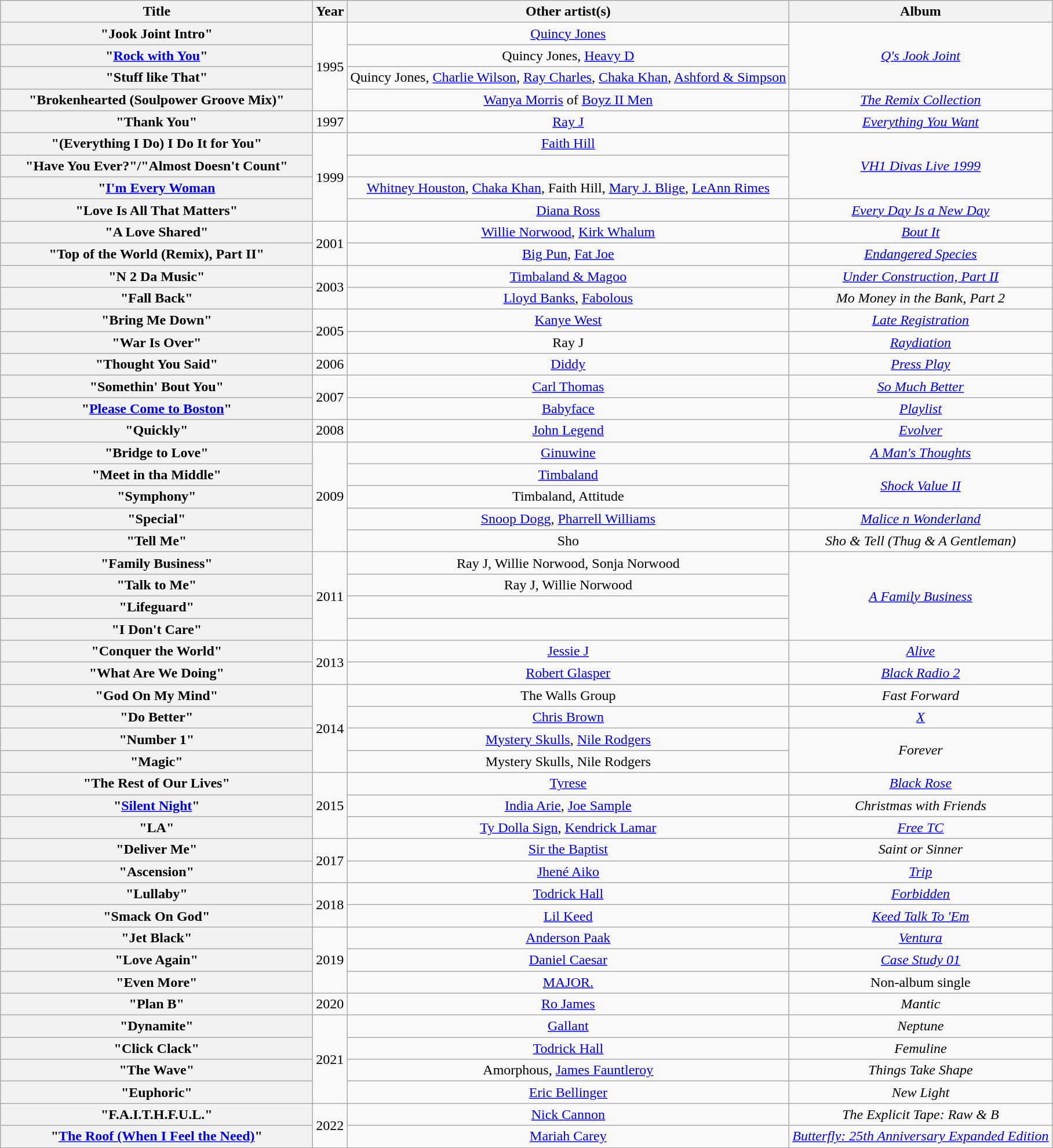<table class="wikitable plainrowheaders" style="text-align:center;">
<tr>
<th scope="col" style="width:22em;">Title</th>
<th scope="col">Year</th>
<th scope="col">Other artist(s)</th>
<th scope="col">Album</th>
</tr>
<tr>
<th scope="row">"Jook Joint Intro"</th>
<td rowspan="4">1995</td>
<td><a href='#'>Quincy Jones</a></td>
<td rowspan="3"><em><a href='#'>Q's Jook Joint</a></em></td>
</tr>
<tr>
<th scope="row">"<a href='#'>Rock with You</a>"</th>
<td>Quincy Jones, <a href='#'>Heavy D</a></td>
</tr>
<tr>
<th scope="row">"Stuff like That"</th>
<td>Quincy Jones, <a href='#'>Charlie Wilson</a>, <a href='#'>Ray Charles</a>, <a href='#'>Chaka Khan</a>, <a href='#'>Ashford & Simpson</a></td>
</tr>
<tr>
<th scope="row">"Brokenhearted (Soulpower Groove Mix)"</th>
<td><a href='#'>Wanya Morris</a> of <a href='#'>Boyz II Men</a></td>
<td><em><a href='#'>The Remix Collection</a></em></td>
</tr>
<tr>
<th scope="row">"Thank You"</th>
<td>1997</td>
<td><a href='#'>Ray J</a></td>
<td><em><a href='#'>Everything You Want</a></em></td>
</tr>
<tr>
<th scope="row">"(Everything I Do) I Do It for You"</th>
<td rowspan="4">1999</td>
<td><a href='#'>Faith Hill</a></td>
<td rowspan="3"><em><a href='#'>VH1 Divas Live 1999</a></em></td>
</tr>
<tr>
<th scope="row">"Have You Ever?"/"Almost Doesn't Count"</th>
<td></td>
</tr>
<tr>
<th scope="row">"<a href='#'>I'm Every Woman</a></th>
<td><a href='#'>Whitney Houston</a>, <a href='#'>Chaka Khan</a>, Faith Hill, <a href='#'>Mary J. Blige</a>, <a href='#'>LeAnn Rimes</a></td>
</tr>
<tr>
<th scope="row">"Love Is All That Matters"</th>
<td><a href='#'>Diana Ross</a></td>
<td><em><a href='#'>Every Day Is a New Day</a></em></td>
</tr>
<tr>
<th scope="row">"A Love Shared"</th>
<td rowspan="2">2001</td>
<td><a href='#'>Willie Norwood</a>, <a href='#'>Kirk Whalum</a></td>
<td><em><a href='#'>Bout It</a></em></td>
</tr>
<tr>
<th scope="row">"Top of the World (Remix), Part II"</th>
<td><a href='#'>Big Pun</a>, <a href='#'>Fat Joe</a></td>
<td><em><a href='#'>Endangered Species</a></em></td>
</tr>
<tr>
<th scope="row">"N 2 Da Music"</th>
<td rowspan="2">2003</td>
<td><a href='#'>Timbaland & Magoo</a></td>
<td><em><a href='#'>Under Construction, Part II</a></em></td>
</tr>
<tr>
<th scope="row">"Fall Back"</th>
<td><a href='#'>Lloyd Banks</a>, <a href='#'>Fabolous</a></td>
<td><em>Mo Money in the Bank, Part 2</em></td>
</tr>
<tr>
<th scope="row">"Bring Me Down"</th>
<td rowspan="2">2005</td>
<td><a href='#'>Kanye West</a></td>
<td><em><a href='#'>Late Registration</a></em></td>
</tr>
<tr>
<th scope="row">"War Is Over"</th>
<td>Ray J</td>
<td><em><a href='#'>Raydiation</a></em></td>
</tr>
<tr>
<th scope="row">"Thought You Said"</th>
<td>2006</td>
<td><a href='#'>Diddy</a></td>
<td><em><a href='#'>Press Play</a></em></td>
</tr>
<tr>
<th scope="row">"Somethin' Bout You"</th>
<td rowspan="2">2007</td>
<td><a href='#'>Carl Thomas</a></td>
<td><em><a href='#'>So Much Better</a></em></td>
</tr>
<tr>
<th scope="row">"<a href='#'>Please Come to Boston</a>"</th>
<td><a href='#'>Babyface</a></td>
<td><em><a href='#'>Playlist</a></em></td>
</tr>
<tr>
<th scope="row">"Quickly"</th>
<td>2008</td>
<td><a href='#'>John Legend</a></td>
<td><em><a href='#'>Evolver</a></em></td>
</tr>
<tr>
<th scope="row">"Bridge to Love"</th>
<td rowspan="5">2009</td>
<td><a href='#'>Ginuwine</a></td>
<td><em><a href='#'>A Man's Thoughts</a></em></td>
</tr>
<tr>
<th scope="row">"Meet in tha Middle"</th>
<td><a href='#'>Timbaland</a></td>
<td rowspan="2"><em><a href='#'>Shock Value II</a></em></td>
</tr>
<tr>
<th scope="row">"Symphony"</th>
<td>Timbaland, Attitude</td>
</tr>
<tr>
<th scope="row">"Special"</th>
<td><a href='#'>Snoop Dogg</a>, <a href='#'>Pharrell Williams</a></td>
<td rowspan="!"><em><a href='#'>Malice n Wonderland</a></em></td>
</tr>
<tr>
<th scope="row">"Tell Me"</th>
<td>Sho</td>
<td rowspan="!"><em>Sho & Tell (Thug & A Gentleman)</em></td>
</tr>
<tr>
<th scope="row">"Family Business"</th>
<td rowspan="4">2011</td>
<td>Ray J, Willie Norwood, Sonja Norwood</td>
<td rowspan="4"><em><a href='#'>A Family Business</a></em></td>
</tr>
<tr>
<th scope="row">"Talk to Me"</th>
<td>Ray J, Willie Norwood</td>
</tr>
<tr>
<th scope="row">"Lifeguard"</th>
<td></td>
</tr>
<tr>
<th scope="row">"I Don't Care"</th>
<td></td>
</tr>
<tr>
<th scope="row">"Conquer the World"</th>
<td rowspan="2">2013</td>
<td><a href='#'>Jessie J</a></td>
<td><em><a href='#'>Alive</a></em></td>
</tr>
<tr>
<th scope="row">"What Are We Doing"</th>
<td><a href='#'>Robert Glasper</a></td>
<td><em><a href='#'>Black Radio 2</a></em></td>
</tr>
<tr>
<th scope="row">"God On My Mind"</th>
<td rowspan="4">2014</td>
<td>The Walls Group</td>
<td><em>Fast Forward</em></td>
</tr>
<tr>
<th scope="row">"Do Better"</th>
<td><a href='#'>Chris Brown</a></td>
<td><em><a href='#'>X</a></em></td>
</tr>
<tr>
<th scope="row">"Number 1"</th>
<td><a href='#'>Mystery Skulls</a>, <a href='#'>Nile Rodgers</a></td>
<td rowspan="2"><em>Forever</em></td>
</tr>
<tr>
<th scope="row">"Magic"</th>
<td>Mystery Skulls, Nile Rodgers</td>
</tr>
<tr>
<th scope="row">"The Rest of Our Lives"</th>
<td rowspan="3">2015</td>
<td><a href='#'>Tyrese</a></td>
<td><em><a href='#'>Black Rose</a></em></td>
</tr>
<tr>
<th scope="row">"<a href='#'>Silent Night</a>"</th>
<td><a href='#'>India Arie</a>, <a href='#'>Joe Sample</a></td>
<td><em>Christmas with Friends</em></td>
</tr>
<tr>
<th scope="row">"LA"</th>
<td><a href='#'>Ty Dolla Sign</a>, <a href='#'>Kendrick Lamar</a></td>
<td><em><a href='#'>Free TC</a></em></td>
</tr>
<tr>
<th scope="row">"Deliver Me"</th>
<td rowspan="2">2017</td>
<td><a href='#'>Sir the Baptist</a></td>
<td><em>Saint or Sinner</em></td>
</tr>
<tr>
<th scope="row">"Ascension"</th>
<td><a href='#'>Jhené Aiko</a></td>
<td><em><a href='#'>Trip</a></em></td>
</tr>
<tr>
<th scope="row">"Lullaby"</th>
<td rowspan="2">2018</td>
<td><a href='#'>Todrick Hall</a></td>
<td><em><a href='#'>Forbidden</a></em></td>
</tr>
<tr>
<th scope="row">"Smack On God"</th>
<td><a href='#'>Lil Keed</a></td>
<td><em><a href='#'>Keed Talk To 'Em</a></em></td>
</tr>
<tr>
<th scope="row">"Jet Black"</th>
<td rowspan="3">2019</td>
<td><a href='#'>Anderson Paak</a></td>
<td><em><a href='#'>Ventura</a></em></td>
</tr>
<tr>
<th scope="row">"Love Again"</th>
<td><a href='#'>Daniel Caesar</a></td>
<td><em><a href='#'>Case Study 01</a></em></td>
</tr>
<tr>
<th scope="row">"Even More"</th>
<td><a href='#'>MAJOR.</a></td>
<td>Non-album single</td>
</tr>
<tr>
<th scope="row">"Plan B"</th>
<td>2020</td>
<td><a href='#'>Ro James</a></td>
<td><em>Mantic</em></td>
</tr>
<tr>
<th scope="row">"Dynamite"</th>
<td rowspan="4">2021</td>
<td><a href='#'>Gallant</a></td>
<td><em>Neptune</em></td>
</tr>
<tr>
<th scope="row">"Click Clack"</th>
<td><a href='#'>Todrick Hall</a></td>
<td><em>Femuline</em></td>
</tr>
<tr>
<th scope="row">"The Wave"</th>
<td>Amorphous, <a href='#'>James Fauntleroy</a></td>
<td><em>Things Take Shape</em></td>
</tr>
<tr>
<th scope="row">"Euphoric"</th>
<td><a href='#'>Eric Bellinger</a></td>
<td><em>New Light</em></td>
</tr>
<tr>
<th scope="row">"F.A.I.T.H.F.U.L."</th>
<td rowspan="2">2022</td>
<td><a href='#'>Nick Cannon</a></td>
<td><em>The Explicit Tape: Raw & B</em></td>
</tr>
<tr>
<th scope="row">"<a href='#'>The Roof (When I Feel the Need)</a>"</th>
<td><a href='#'>Mariah Carey</a></td>
<td><em><a href='#'>Butterfly: 25th Anniversary Expanded Edition</a></em></td>
</tr>
</table>
